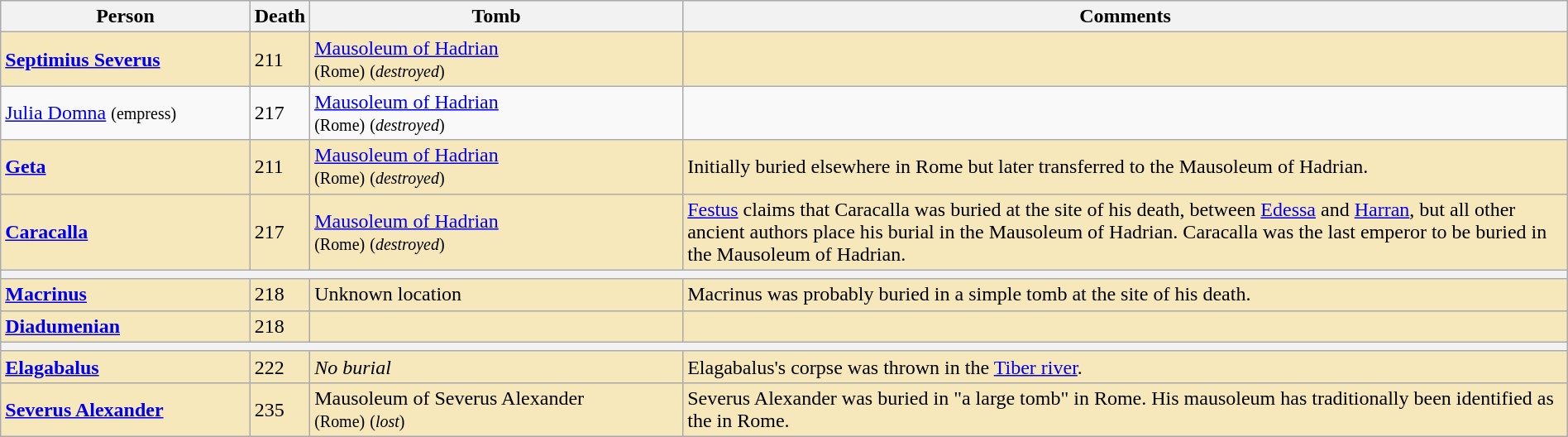<table class="wikitable plainrowheaders" style="width:100%;">
<tr>
<th scope="col" width="16%">Person</th>
<th scope="col" width="3%">Death</th>
<th scope="col" width="24%">Tomb</th>
<th scope="col" width="57%">Comments</th>
</tr>
<tr style="background:#f7e8bc;">
<td><strong><a href='#'>Septimius Severus</a></strong></td>
<td>211</td>
<td><a href='#'>Mausoleum of Hadrian</a><em></em><br><small>(Rome)</small> <small>(<em>destroyed</em>)</small></td>
<td></td>
</tr>
<tr>
<td><a href='#'>Julia Domna</a> <small>(empress)</small></td>
<td>217</td>
<td><a href='#'>Mausoleum of Hadrian</a><em></em><br><small>(Rome)</small> <small>(<em>destroyed</em>)</small></td>
<td></td>
</tr>
<tr style="background:#f7e8bc;">
<td><a href='#'><strong>Geta</strong></a></td>
<td>211</td>
<td><a href='#'>Mausoleum of Hadrian</a><em></em><br><small>(Rome)</small> <small>(<em>destroyed</em>)</small></td>
<td>Initially buried elsewhere in Rome but later transferred to the Mausoleum of Hadrian.<em></em></td>
</tr>
<tr style="background:#f7e8bc;">
<td><strong><a href='#'>Caracalla</a></strong></td>
<td>217</td>
<td><a href='#'>Mausoleum of Hadrian</a><em></em><br><small>(Rome)</small> <small>(<em>destroyed</em>)</small></td>
<td><a href='#'>Festus</a> claims that Caracalla was buried at the site of his death, between <a href='#'>Edessa</a> and <a href='#'>Harran</a>, but all other ancient authors place his burial in the Mausoleum of Hadrian.<em></em> Caracalla was the last emperor to be buried in the Mausoleum of Hadrian.<em></em></td>
</tr>
<tr>
<th colspan=4></th>
</tr>
<tr style="background:#f7e8bc;">
<td><strong><a href='#'>Macrinus</a></strong></td>
<td>218</td>
<td>Unknown location<em></em></td>
<td>Macrinus was probably buried in a simple tomb at the site of his death.<em></em></td>
</tr>
<tr style="background:#f7e8bc;">
<td><strong><a href='#'>Diadumenian</a></strong></td>
<td>218</td>
<td></td>
<td></td>
</tr>
<tr>
<th colspan=4></th>
</tr>
<tr style="background:#f7e8bc;">
<td><strong><a href='#'>Elagabalus</a></strong></td>
<td>222</td>
<td><em>No burial</em></td>
<td>Elagabalus's corpse was thrown in the <a href='#'>Tiber river</a>.<em></em></td>
</tr>
<tr style="background:#f7e8bc;">
<td><strong><a href='#'>Severus Alexander</a></strong></td>
<td>235</td>
<td>Mausoleum of Severus Alexander<em></em><br><small>(Rome)</small> <small>(<em>lost</em>)</small></td>
<td>Severus Alexander was buried in "a large tomb" in Rome.<em></em> His mausoleum has traditionally been identified as the  in Rome.<em></em></td>
</tr>
</table>
